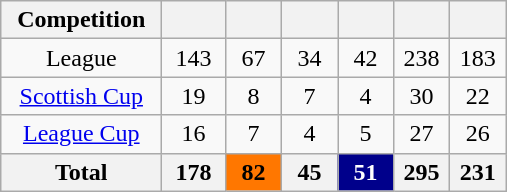<table class="wikitable" style="text-align:center">
<tr>
<th width=100>Competition</th>
<th width=35></th>
<th width=30></th>
<th width=30></th>
<th width=30></th>
<th width=30></th>
<th width=30></th>
</tr>
<tr>
<td>League</td>
<td>143</td>
<td>67</td>
<td>34</td>
<td>42</td>
<td>238</td>
<td>183</td>
</tr>
<tr>
<td><a href='#'>Scottish Cup</a></td>
<td>19</td>
<td>8</td>
<td>7</td>
<td>4</td>
<td>30</td>
<td>22</td>
</tr>
<tr>
<td><a href='#'>League Cup</a></td>
<td>16</td>
<td>7</td>
<td>4</td>
<td>5</td>
<td>27</td>
<td>26</td>
</tr>
<tr>
<th>Total</th>
<th>178</th>
<th style="text-align:center; color:#000000; background:#FF7700;">82</th>
<th>45</th>
<th style="text-align:center; color:#FFFFFF; background:#00008B;">51</th>
<th>295</th>
<th>231</th>
</tr>
</table>
